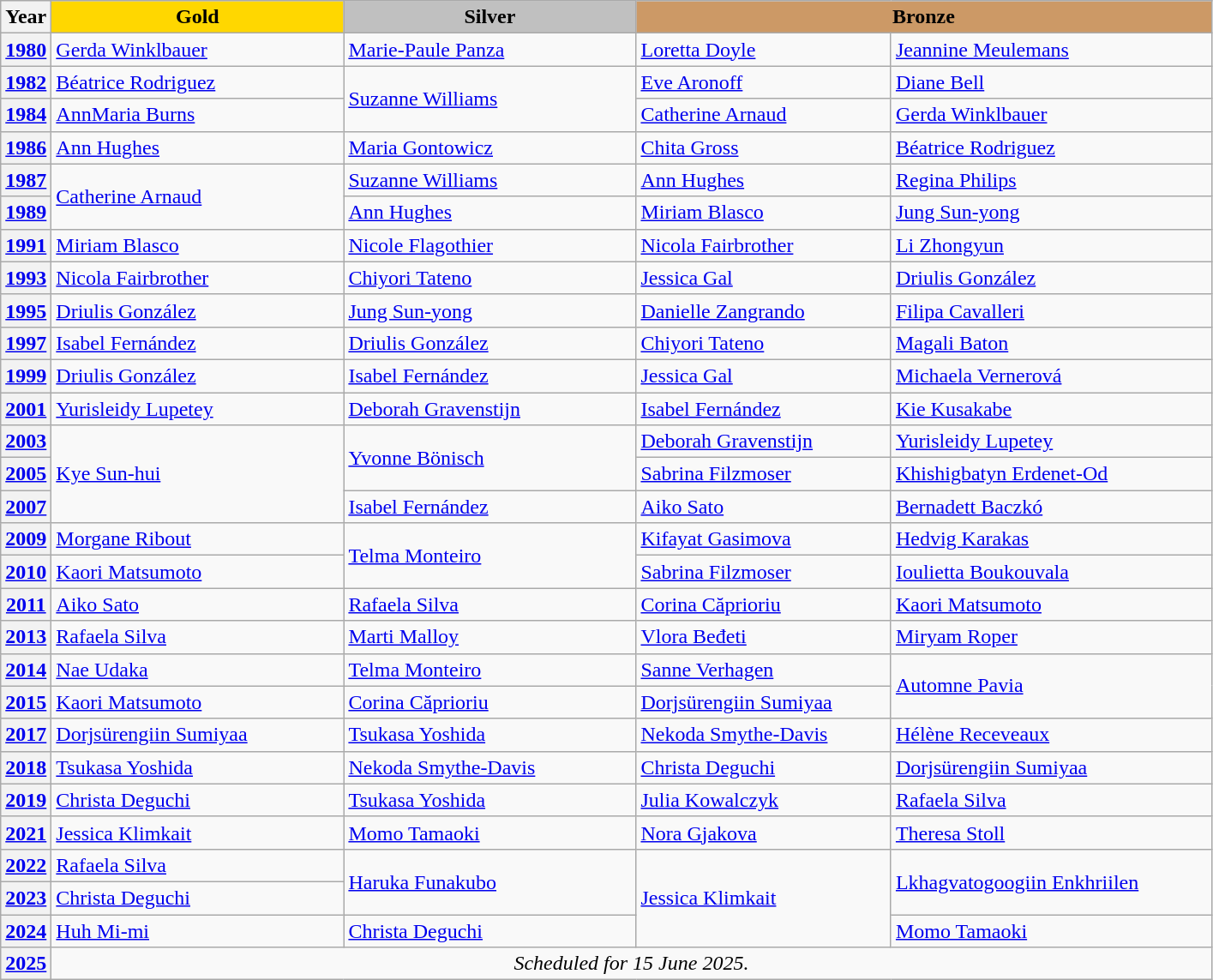<table class=wikitable>
<tr align=center>
<th>Year</th>
<td bgcolor=gold width=220><strong>Gold</strong></td>
<td bgcolor=silver width=220><strong>Silver</strong></td>
<td bgcolor=cc9966 colspan=2 width=440><strong>Bronze</strong></td>
</tr>
<tr>
<th> <a href='#'>1980</a></th>
<td> <a href='#'>Gerda Winklbauer</a></td>
<td> <a href='#'>Marie-Paule Panza</a></td>
<td> <a href='#'>Loretta Doyle</a></td>
<td> <a href='#'>Jeannine Meulemans</a></td>
</tr>
<tr>
<th> <a href='#'>1982</a></th>
<td> <a href='#'>Béatrice Rodriguez</a></td>
<td rowspan=2> <a href='#'>Suzanne Williams</a></td>
<td> <a href='#'>Eve Aronoff</a></td>
<td> <a href='#'>Diane Bell</a></td>
</tr>
<tr>
<th> <a href='#'>1984</a></th>
<td> <a href='#'>AnnMaria Burns</a></td>
<td> <a href='#'>Catherine Arnaud</a></td>
<td> <a href='#'>Gerda Winklbauer</a></td>
</tr>
<tr>
<th> <a href='#'>1986</a></th>
<td> <a href='#'>Ann Hughes</a></td>
<td> <a href='#'>Maria Gontowicz</a></td>
<td> <a href='#'>Chita Gross</a></td>
<td> <a href='#'>Béatrice Rodriguez</a></td>
</tr>
<tr>
<th> <a href='#'>1987</a></th>
<td rowspan=2> <a href='#'>Catherine Arnaud</a></td>
<td> <a href='#'>Suzanne Williams</a></td>
<td> <a href='#'>Ann Hughes</a></td>
<td> <a href='#'>Regina Philips</a></td>
</tr>
<tr>
<th> <a href='#'>1989</a></th>
<td> <a href='#'>Ann Hughes</a></td>
<td> <a href='#'>Miriam Blasco</a></td>
<td> <a href='#'>Jung Sun-yong</a></td>
</tr>
<tr>
<th> <a href='#'>1991</a></th>
<td> <a href='#'>Miriam Blasco</a></td>
<td> <a href='#'>Nicole Flagothier</a></td>
<td> <a href='#'>Nicola Fairbrother</a></td>
<td> <a href='#'>Li Zhongyun</a></td>
</tr>
<tr>
<th> <a href='#'>1993</a></th>
<td> <a href='#'>Nicola Fairbrother</a></td>
<td> <a href='#'>Chiyori Tateno</a></td>
<td> <a href='#'>Jessica Gal</a></td>
<td> <a href='#'>Driulis González</a></td>
</tr>
<tr>
<th> <a href='#'>1995</a></th>
<td> <a href='#'>Driulis González</a></td>
<td> <a href='#'>Jung Sun-yong</a></td>
<td> <a href='#'>Danielle Zangrando</a></td>
<td> <a href='#'>Filipa Cavalleri</a></td>
</tr>
<tr>
<th> <a href='#'>1997</a></th>
<td> <a href='#'>Isabel Fernández</a></td>
<td> <a href='#'>Driulis González</a></td>
<td> <a href='#'>Chiyori Tateno</a></td>
<td> <a href='#'>Magali Baton</a></td>
</tr>
<tr>
<th> <a href='#'>1999</a></th>
<td> <a href='#'>Driulis González</a></td>
<td> <a href='#'>Isabel Fernández</a></td>
<td> <a href='#'>Jessica Gal</a></td>
<td> <a href='#'>Michaela Vernerová</a></td>
</tr>
<tr>
<th> <a href='#'>2001</a></th>
<td> <a href='#'>Yurisleidy Lupetey</a></td>
<td> <a href='#'>Deborah Gravenstijn</a></td>
<td> <a href='#'>Isabel Fernández</a></td>
<td> <a href='#'>Kie Kusakabe</a></td>
</tr>
<tr>
<th> <a href='#'>2003</a></th>
<td rowspan=3> <a href='#'>Kye Sun-hui</a></td>
<td rowspan=2> <a href='#'>Yvonne Bönisch</a></td>
<td> <a href='#'>Deborah Gravenstijn</a></td>
<td> <a href='#'>Yurisleidy Lupetey</a></td>
</tr>
<tr>
<th> <a href='#'>2005</a></th>
<td> <a href='#'>Sabrina Filzmoser</a></td>
<td> <a href='#'>Khishigbatyn Erdenet-Od</a></td>
</tr>
<tr>
<th> <a href='#'>2007</a></th>
<td> <a href='#'>Isabel Fernández</a></td>
<td> <a href='#'>Aiko Sato</a></td>
<td> <a href='#'>Bernadett Baczkó</a></td>
</tr>
<tr>
<th> <a href='#'>2009</a></th>
<td> <a href='#'>Morgane Ribout</a></td>
<td rowspan=2> <a href='#'>Telma Monteiro</a></td>
<td> <a href='#'>Kifayat Gasimova</a></td>
<td> <a href='#'>Hedvig Karakas</a></td>
</tr>
<tr>
<th> <a href='#'>2010</a></th>
<td> <a href='#'>Kaori Matsumoto</a></td>
<td> <a href='#'>Sabrina Filzmoser</a></td>
<td> <a href='#'>Ioulietta Boukouvala</a></td>
</tr>
<tr>
<th> <a href='#'>2011</a></th>
<td> <a href='#'>Aiko Sato</a></td>
<td> <a href='#'>Rafaela Silva</a></td>
<td> <a href='#'>Corina Căprioriu</a></td>
<td> <a href='#'>Kaori Matsumoto</a></td>
</tr>
<tr>
<th> <a href='#'>2013</a></th>
<td> <a href='#'>Rafaela Silva</a></td>
<td> <a href='#'>Marti Malloy</a></td>
<td> <a href='#'>Vlora Beđeti</a></td>
<td> <a href='#'>Miryam Roper</a></td>
</tr>
<tr>
<th> <a href='#'>2014</a></th>
<td> <a href='#'>Nae Udaka</a></td>
<td> <a href='#'>Telma Monteiro</a></td>
<td> <a href='#'>Sanne Verhagen</a></td>
<td rowspan=2> <a href='#'>Automne Pavia</a></td>
</tr>
<tr>
<th> <a href='#'>2015</a></th>
<td> <a href='#'>Kaori Matsumoto</a></td>
<td> <a href='#'>Corina Căprioriu</a></td>
<td> <a href='#'>Dorjsürengiin Sumiyaa</a></td>
</tr>
<tr>
<th> <a href='#'>2017</a></th>
<td> <a href='#'>Dorjsürengiin Sumiyaa</a></td>
<td> <a href='#'>Tsukasa Yoshida</a></td>
<td> <a href='#'>Nekoda Smythe-Davis</a></td>
<td> <a href='#'>Hélène Receveaux</a></td>
</tr>
<tr>
<th> <a href='#'>2018</a></th>
<td> <a href='#'>Tsukasa Yoshida</a></td>
<td> <a href='#'>Nekoda Smythe-Davis</a></td>
<td> <a href='#'>Christa Deguchi</a></td>
<td> <a href='#'>Dorjsürengiin Sumiyaa</a></td>
</tr>
<tr>
<th> <a href='#'>2019</a></th>
<td> <a href='#'>Christa Deguchi</a></td>
<td> <a href='#'>Tsukasa Yoshida</a></td>
<td> <a href='#'>Julia Kowalczyk</a></td>
<td> <a href='#'>Rafaela Silva</a></td>
</tr>
<tr>
<th> <a href='#'>2021</a></th>
<td> <a href='#'>Jessica Klimkait</a></td>
<td> <a href='#'>Momo Tamaoki</a></td>
<td> <a href='#'>Nora Gjakova</a></td>
<td> <a href='#'>Theresa Stoll</a></td>
</tr>
<tr>
<th> <a href='#'>2022</a></th>
<td> <a href='#'>Rafaela Silva</a></td>
<td rowspan=2> <a href='#'>Haruka Funakubo</a></td>
<td rowspan=3> <a href='#'>Jessica Klimkait</a></td>
<td rowspan=2> <a href='#'>Lkhagvatogoogiin Enkhriilen</a></td>
</tr>
<tr>
<th> <a href='#'>2023</a></th>
<td> <a href='#'>Christa Deguchi</a></td>
</tr>
<tr>
<th> <a href='#'>2024</a></th>
<td> <a href='#'>Huh Mi-mi</a></td>
<td> <a href='#'>Christa Deguchi</a></td>
<td> <a href='#'>Momo Tamaoki</a></td>
</tr>
<tr>
<th> <a href='#'>2025</a></th>
<td colspan=4 align=center><em>Scheduled for 15 June 2025.</em></td>
</tr>
</table>
